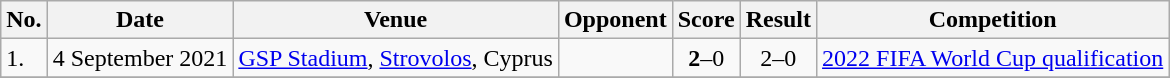<table class="wikitable">
<tr>
<th>No.</th>
<th>Date</th>
<th>Venue</th>
<th>Opponent</th>
<th>Score</th>
<th>Result</th>
<th>Competition</th>
</tr>
<tr>
<td>1.</td>
<td>4 September 2021</td>
<td><a href='#'>GSP Stadium</a>, <a href='#'>Strovolos</a>, Cyprus</td>
<td></td>
<td align=center><strong>2</strong>–0</td>
<td align=center>2–0</td>
<td><a href='#'>2022 FIFA World Cup qualification</a></td>
</tr>
<tr>
</tr>
</table>
